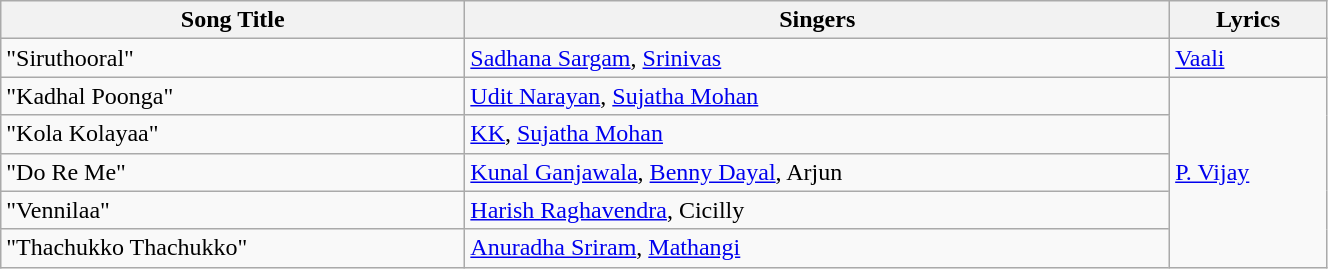<table class="wikitable" width="70%">
<tr>
<th>Song Title</th>
<th>Singers</th>
<th>Lyrics</th>
</tr>
<tr>
<td>"Siruthooral"</td>
<td><a href='#'>Sadhana Sargam</a>, <a href='#'>Srinivas</a></td>
<td><a href='#'>Vaali</a></td>
</tr>
<tr>
<td>"Kadhal Poonga"</td>
<td><a href='#'>Udit Narayan</a>, <a href='#'>Sujatha Mohan</a></td>
<td rowspan=5><a href='#'>P. Vijay</a></td>
</tr>
<tr>
<td>"Kola Kolayaa"</td>
<td><a href='#'>KK</a>, <a href='#'>Sujatha Mohan</a></td>
</tr>
<tr>
<td>"Do Re Me"</td>
<td><a href='#'>Kunal Ganjawala</a>, <a href='#'>Benny Dayal</a>, Arjun</td>
</tr>
<tr>
<td>"Vennilaa"</td>
<td><a href='#'>Harish Raghavendra</a>, Cicilly</td>
</tr>
<tr>
<td>"Thachukko Thachukko"</td>
<td><a href='#'>Anuradha Sriram</a>, <a href='#'>Mathangi</a></td>
</tr>
</table>
